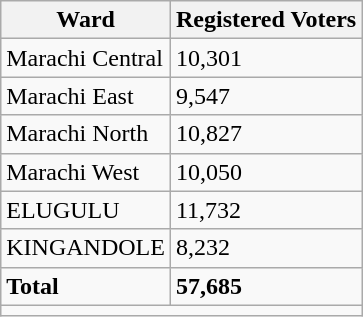<table class="wikitable">
<tr>
<th>Ward</th>
<th>Registered Voters</th>
</tr>
<tr>
<td>Marachi Central</td>
<td>10,301</td>
</tr>
<tr>
<td>Marachi East</td>
<td>9,547</td>
</tr>
<tr>
<td>Marachi North</td>
<td>10,827</td>
</tr>
<tr>
<td>Marachi West</td>
<td>10,050</td>
</tr>
<tr>
<td>ELUGULU</td>
<td>11,732</td>
</tr>
<tr>
<td>KINGANDOLE</td>
<td>8,232</td>
</tr>
<tr>
<td><strong>Total</strong></td>
<td><strong>57,685 </strong> </td>
</tr>
<tr>
<td colspan="2"></td>
</tr>
</table>
